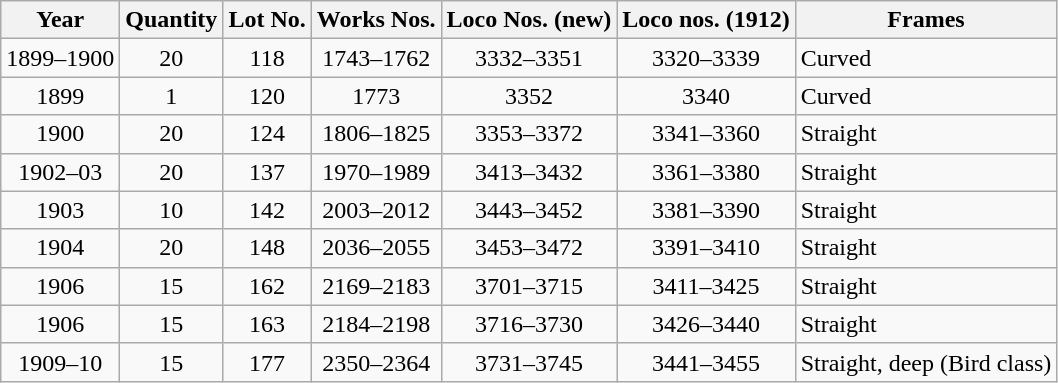<table class="wikitable mw-collapsible" style="text-align:center">
<tr>
<th>Year</th>
<th>Quantity</th>
<th>Lot No.</th>
<th>Works Nos.</th>
<th>Loco Nos. (new)</th>
<th>Loco nos. (1912)</th>
<th>Frames</th>
</tr>
<tr>
<td>1899–1900</td>
<td>20</td>
<td>118</td>
<td>1743–1762</td>
<td>3332–3351</td>
<td>3320–3339</td>
<td align=left>Curved</td>
</tr>
<tr>
<td>1899</td>
<td>1</td>
<td>120</td>
<td>1773</td>
<td>3352</td>
<td>3340</td>
<td align=left>Curved</td>
</tr>
<tr>
<td>1900</td>
<td>20</td>
<td>124</td>
<td>1806–1825</td>
<td>3353–3372</td>
<td>3341–3360</td>
<td align=left>Straight</td>
</tr>
<tr>
<td>1902–03</td>
<td>20</td>
<td>137</td>
<td>1970–1989</td>
<td>3413–3432</td>
<td>3361–3380</td>
<td align=left>Straight</td>
</tr>
<tr>
<td>1903</td>
<td>10</td>
<td>142</td>
<td>2003–2012</td>
<td>3443–3452</td>
<td>3381–3390</td>
<td align=left>Straight</td>
</tr>
<tr>
<td>1904</td>
<td>20</td>
<td>148</td>
<td>2036–2055</td>
<td>3453–3472</td>
<td>3391–3410</td>
<td align=left>Straight</td>
</tr>
<tr>
<td>1906</td>
<td>15</td>
<td>162</td>
<td>2169–2183</td>
<td>3701–3715</td>
<td>3411–3425</td>
<td align=left>Straight</td>
</tr>
<tr>
<td>1906</td>
<td>15</td>
<td>163</td>
<td>2184–2198</td>
<td>3716–3730</td>
<td>3426–3440</td>
<td align=left>Straight</td>
</tr>
<tr>
<td>1909–10</td>
<td>15</td>
<td>177</td>
<td>2350–2364</td>
<td>3731–3745</td>
<td>3441–3455</td>
<td align=left>Straight, deep (Bird class)</td>
</tr>
</table>
